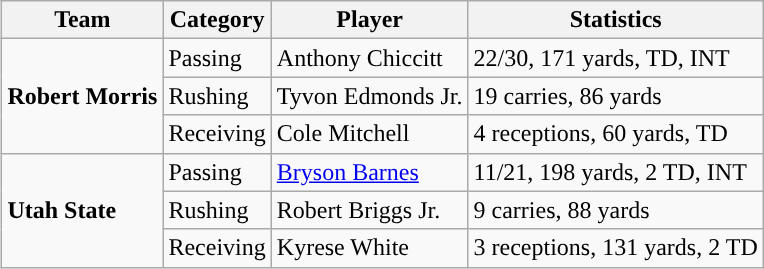<table class="wikitable" style="float: right;">
<tr>
<th>Team</th>
<th>Category</th>
<th>Player</th>
<th>Statistics</th>
</tr>
<tr>
<td rowspan=3><strong>Robert Morris</strong></td>
<td>Passing</td>
<td>Anthony Chiccitt</td>
<td>22/30, 171 yards, TD, INT</td>
</tr>
<tr>
<td>Rushing</td>
<td>Tyvon Edmonds Jr.</td>
<td>19 carries, 86 yards</td>
</tr>
<tr>
<td>Receiving</td>
<td>Cole Mitchell</td>
<td>4 receptions, 60 yards, TD</td>
</tr>
<tr>
<td rowspan=3><strong>Utah State</strong></td>
<td>Passing</td>
<td><a href='#'>Bryson Barnes</a></td>
<td>11/21, 198 yards, 2 TD, INT</td>
</tr>
<tr>
<td>Rushing</td>
<td>Robert Briggs Jr.</td>
<td>9 carries, 88 yards</td>
</tr>
<tr>
<td>Receiving</td>
<td>Kyrese White</td>
<td>3 receptions, 131 yards, 2 TD</td>
</tr>
</table>
